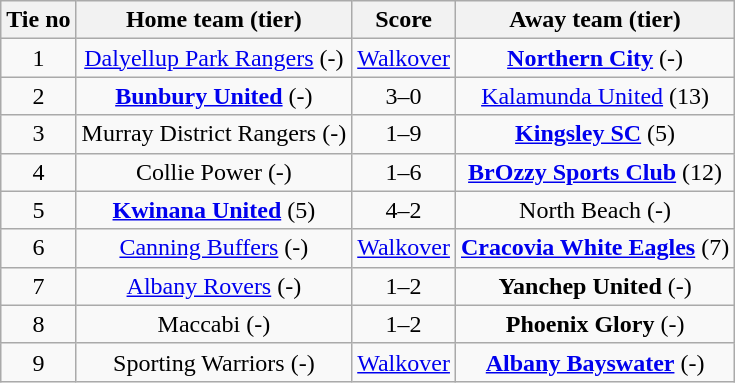<table class="wikitable" style="text-align:center">
<tr>
<th>Tie no</th>
<th>Home team (tier)</th>
<th>Score</th>
<th>Away team (tier)</th>
</tr>
<tr>
<td>1</td>
<td><a href='#'>Dalyellup Park Rangers</a> (-)</td>
<td><a href='#'>Walkover</a></td>
<td><strong><a href='#'>Northern City</a></strong> (-)</td>
</tr>
<tr>
<td>2</td>
<td><strong><a href='#'>Bunbury United</a></strong> (-)</td>
<td>3–0</td>
<td><a href='#'>Kalamunda United</a> (13)</td>
</tr>
<tr>
<td>3</td>
<td>Murray District Rangers (-)</td>
<td>1–9</td>
<td><strong><a href='#'>Kingsley SC</a></strong> (5)</td>
</tr>
<tr>
<td>4</td>
<td>Collie Power (-)</td>
<td>1–6</td>
<td><strong><a href='#'>BrOzzy Sports Club</a></strong> (12)</td>
</tr>
<tr>
<td>5</td>
<td><strong><a href='#'>Kwinana United</a></strong> (5)</td>
<td>4–2</td>
<td>North Beach (-)</td>
</tr>
<tr>
<td>6</td>
<td><a href='#'>Canning Buffers</a> (-)</td>
<td><a href='#'>Walkover</a></td>
<td><strong><a href='#'>Cracovia White Eagles</a></strong> (7)</td>
</tr>
<tr>
<td>7</td>
<td><a href='#'>Albany Rovers</a> (-)</td>
<td>1–2</td>
<td><strong>Yanchep United</strong> (-)</td>
</tr>
<tr>
<td>8</td>
<td>Maccabi (-)</td>
<td>1–2</td>
<td><strong>Phoenix Glory</strong> (-)</td>
</tr>
<tr>
<td>9</td>
<td>Sporting Warriors (-)</td>
<td><a href='#'>Walkover</a></td>
<td><strong><a href='#'>Albany Bayswater</a></strong> (-)</td>
</tr>
</table>
